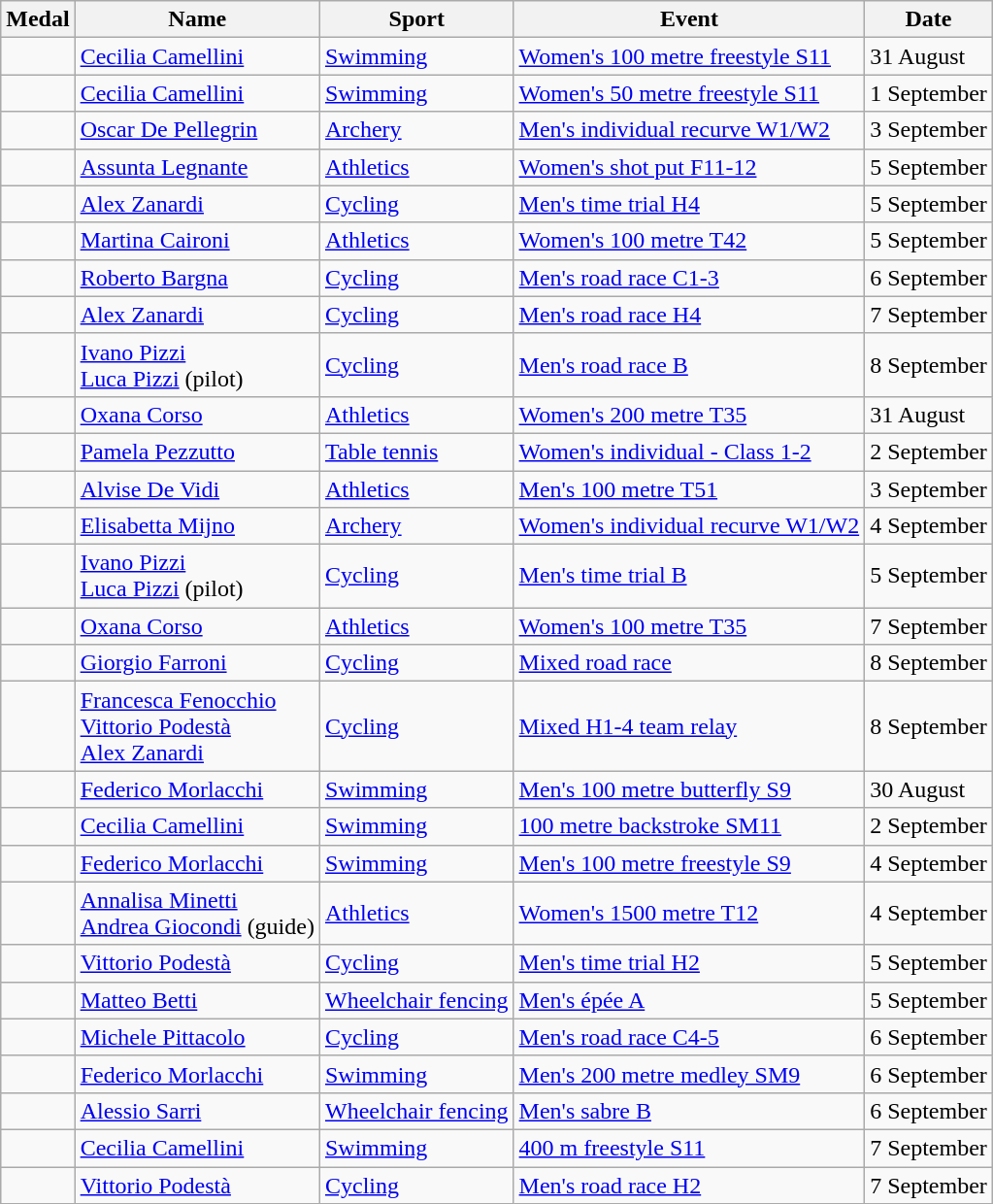<table class="wikitable sortable" style="font-size: 100%;">
<tr>
<th>Medal</th>
<th>Name</th>
<th>Sport</th>
<th>Event</th>
<th>Date</th>
</tr>
<tr>
<td></td>
<td><a href='#'>Cecilia Camellini</a></td>
<td><a href='#'>Swimming</a></td>
<td><a href='#'>Women's 100 metre freestyle S11</a></td>
<td>31 August</td>
</tr>
<tr>
<td></td>
<td><a href='#'>Cecilia Camellini</a></td>
<td><a href='#'>Swimming</a></td>
<td><a href='#'>Women's 50 metre freestyle S11</a></td>
<td>1 September</td>
</tr>
<tr>
<td></td>
<td><a href='#'>Oscar De Pellegrin</a></td>
<td><a href='#'>Archery</a></td>
<td><a href='#'>Men's individual recurve W1/W2</a></td>
<td>3 September</td>
</tr>
<tr>
<td></td>
<td><a href='#'>Assunta Legnante</a></td>
<td><a href='#'>Athletics</a></td>
<td><a href='#'>Women's shot put F11-12</a></td>
<td>5 September</td>
</tr>
<tr>
<td></td>
<td><a href='#'>Alex Zanardi</a></td>
<td><a href='#'>Cycling</a></td>
<td><a href='#'>Men's time trial H4</a></td>
<td>5 September</td>
</tr>
<tr>
<td></td>
<td><a href='#'>Martina Caironi</a></td>
<td><a href='#'>Athletics</a></td>
<td><a href='#'>Women's 100 metre T42</a></td>
<td>5 September</td>
</tr>
<tr>
<td></td>
<td><a href='#'>Roberto Bargna</a></td>
<td><a href='#'>Cycling</a></td>
<td><a href='#'>Men's road race C1-3</a></td>
<td>6 September</td>
</tr>
<tr>
<td></td>
<td><a href='#'>Alex Zanardi</a></td>
<td><a href='#'>Cycling</a></td>
<td><a href='#'>Men's road race H4</a></td>
<td>7 September</td>
</tr>
<tr>
<td></td>
<td><a href='#'>Ivano Pizzi</a><br><a href='#'>Luca Pizzi</a> (pilot)</td>
<td><a href='#'>Cycling</a></td>
<td><a href='#'>Men's road race B</a></td>
<td>8 September</td>
</tr>
<tr>
<td></td>
<td><a href='#'>Oxana Corso</a></td>
<td><a href='#'>Athletics</a></td>
<td><a href='#'>Women's 200 metre T35</a></td>
<td>31 August</td>
</tr>
<tr>
<td></td>
<td><a href='#'>Pamela Pezzutto</a></td>
<td><a href='#'>Table tennis</a></td>
<td><a href='#'>Women's individual - Class 1-2</a></td>
<td>2 September</td>
</tr>
<tr>
<td></td>
<td><a href='#'>Alvise De Vidi</a></td>
<td><a href='#'>Athletics</a></td>
<td><a href='#'>Men's 100 metre T51</a></td>
<td>3 September</td>
</tr>
<tr>
<td></td>
<td><a href='#'>Elisabetta Mijno</a></td>
<td><a href='#'>Archery</a></td>
<td><a href='#'>Women's individual recurve W1/W2</a></td>
<td>4 September</td>
</tr>
<tr>
<td></td>
<td><a href='#'>Ivano Pizzi</a><br><a href='#'>Luca Pizzi</a> (pilot)</td>
<td><a href='#'>Cycling</a></td>
<td><a href='#'>Men's time trial B</a></td>
<td>5 September</td>
</tr>
<tr>
<td></td>
<td><a href='#'>Oxana Corso</a></td>
<td><a href='#'>Athletics</a></td>
<td><a href='#'>Women's 100 metre T35</a></td>
<td>7 September</td>
</tr>
<tr>
<td></td>
<td><a href='#'>Giorgio Farroni</a></td>
<td><a href='#'>Cycling</a></td>
<td><a href='#'>Mixed road race</a></td>
<td>8 September</td>
</tr>
<tr>
<td></td>
<td><a href='#'>Francesca Fenocchio</a><br><a href='#'>Vittorio Podestà</a><br><a href='#'>Alex Zanardi</a></td>
<td><a href='#'>Cycling</a></td>
<td><a href='#'>Mixed H1-4 team relay</a></td>
<td>8 September</td>
</tr>
<tr>
<td></td>
<td><a href='#'>Federico Morlacchi</a></td>
<td><a href='#'>Swimming</a></td>
<td><a href='#'>Men's 100 metre butterfly S9</a></td>
<td>30 August</td>
</tr>
<tr>
<td></td>
<td><a href='#'>Cecilia Camellini</a></td>
<td><a href='#'>Swimming</a></td>
<td><a href='#'>100 metre backstroke SM11</a></td>
<td>2 September</td>
</tr>
<tr>
<td></td>
<td><a href='#'>Federico Morlacchi</a></td>
<td><a href='#'>Swimming</a></td>
<td><a href='#'>Men's 100 metre freestyle S9</a></td>
<td>4 September</td>
</tr>
<tr>
<td></td>
<td><a href='#'>Annalisa Minetti</a><br><a href='#'>Andrea Giocondi</a> (guide)</td>
<td><a href='#'>Athletics</a></td>
<td><a href='#'>Women's 1500 metre T12</a></td>
<td>4 September</td>
</tr>
<tr>
<td></td>
<td><a href='#'>Vittorio Podestà</a></td>
<td><a href='#'>Cycling</a></td>
<td><a href='#'>Men's time trial H2</a></td>
<td>5 September</td>
</tr>
<tr>
<td></td>
<td><a href='#'>Matteo Betti</a></td>
<td><a href='#'>Wheelchair fencing</a></td>
<td><a href='#'>Men's épée A</a></td>
<td>5 September</td>
</tr>
<tr>
<td></td>
<td><a href='#'>Michele Pittacolo</a></td>
<td><a href='#'>Cycling</a></td>
<td><a href='#'>Men's road race C4-5</a></td>
<td>6 September</td>
</tr>
<tr>
<td></td>
<td><a href='#'>Federico Morlacchi</a></td>
<td><a href='#'>Swimming</a></td>
<td><a href='#'>Men's 200 metre medley SM9</a></td>
<td>6 September</td>
</tr>
<tr>
<td></td>
<td><a href='#'>Alessio Sarri</a></td>
<td><a href='#'>Wheelchair fencing</a></td>
<td><a href='#'>Men's sabre B</a></td>
<td>6 September</td>
</tr>
<tr>
<td></td>
<td><a href='#'>Cecilia Camellini</a></td>
<td><a href='#'>Swimming</a></td>
<td><a href='#'>400 m freestyle S11</a></td>
<td>7 September</td>
</tr>
<tr>
<td></td>
<td><a href='#'>Vittorio Podestà</a></td>
<td><a href='#'>Cycling</a></td>
<td><a href='#'>Men's road race H2</a></td>
<td>7 September</td>
</tr>
</table>
